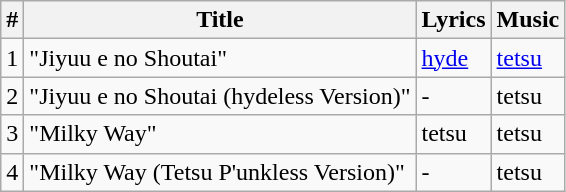<table class="wikitable">
<tr>
<th>#</th>
<th>Title</th>
<th>Lyrics</th>
<th>Music</th>
</tr>
<tr>
<td>1</td>
<td>"Jiyuu e no Shoutai"</td>
<td><a href='#'>hyde</a></td>
<td><a href='#'>tetsu</a></td>
</tr>
<tr>
<td>2</td>
<td>"Jiyuu e no Shoutai (hydeless Version)"</td>
<td>‐</td>
<td>tetsu</td>
</tr>
<tr>
<td>3</td>
<td>"Milky Way"</td>
<td>tetsu</td>
<td>tetsu</td>
</tr>
<tr>
<td>4</td>
<td>"Milky Way (Tetsu P'unkless Version)"</td>
<td>‐</td>
<td>tetsu</td>
</tr>
</table>
